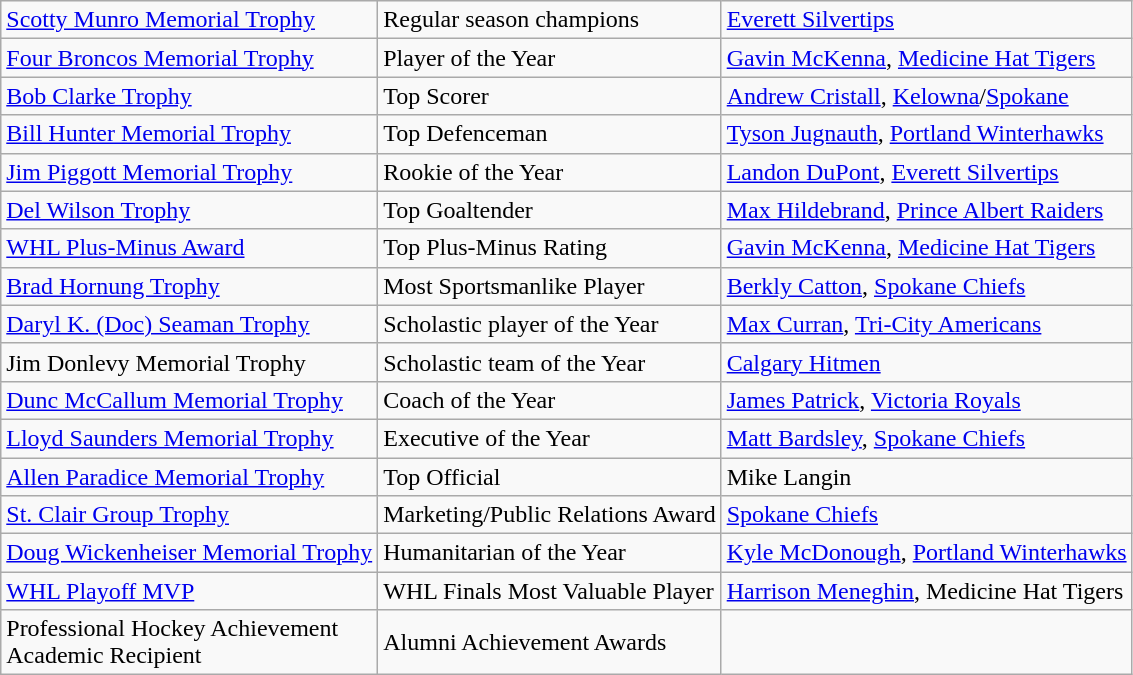<table class="wikitable">
<tr>
<td><a href='#'>Scotty Munro Memorial Trophy</a></td>
<td>Regular season champions</td>
<td><a href='#'>Everett Silvertips</a></td>
</tr>
<tr>
<td><a href='#'>Four Broncos Memorial Trophy</a></td>
<td>Player of the Year</td>
<td><a href='#'>Gavin McKenna</a>, <a href='#'>Medicine Hat Tigers</a></td>
</tr>
<tr>
<td><a href='#'>Bob Clarke Trophy</a></td>
<td>Top Scorer</td>
<td><a href='#'>Andrew Cristall</a>, <a href='#'>Kelowna</a>/<a href='#'>Spokane</a></td>
</tr>
<tr>
<td><a href='#'>Bill Hunter Memorial Trophy</a></td>
<td>Top Defenceman</td>
<td><a href='#'>Tyson Jugnauth</a>, <a href='#'>Portland Winterhawks</a></td>
</tr>
<tr>
<td><a href='#'>Jim Piggott Memorial Trophy</a></td>
<td>Rookie of the Year</td>
<td><a href='#'>Landon DuPont</a>, <a href='#'>Everett Silvertips</a></td>
</tr>
<tr>
<td><a href='#'>Del Wilson Trophy</a></td>
<td>Top Goaltender</td>
<td><a href='#'>Max Hildebrand</a>, <a href='#'>Prince Albert Raiders</a></td>
</tr>
<tr>
<td><a href='#'>WHL Plus-Minus Award</a></td>
<td>Top Plus-Minus Rating</td>
<td><a href='#'>Gavin McKenna</a>, <a href='#'>Medicine Hat Tigers</a></td>
</tr>
<tr>
<td><a href='#'>Brad Hornung Trophy</a></td>
<td>Most Sportsmanlike Player</td>
<td><a href='#'>Berkly Catton</a>, <a href='#'>Spokane Chiefs</a></td>
</tr>
<tr>
<td><a href='#'>Daryl K. (Doc) Seaman Trophy</a></td>
<td>Scholastic player of the Year</td>
<td><a href='#'>Max Curran</a>, <a href='#'>Tri-City Americans</a></td>
</tr>
<tr>
<td>Jim Donlevy Memorial Trophy</td>
<td>Scholastic team of the Year</td>
<td><a href='#'>Calgary Hitmen</a></td>
</tr>
<tr>
<td><a href='#'>Dunc McCallum Memorial Trophy</a></td>
<td>Coach of the Year</td>
<td><a href='#'>James Patrick</a>, <a href='#'>Victoria Royals</a></td>
</tr>
<tr>
<td><a href='#'>Lloyd Saunders Memorial Trophy</a></td>
<td>Executive of the Year</td>
<td><a href='#'>Matt Bardsley</a>, <a href='#'>Spokane Chiefs</a></td>
</tr>
<tr>
<td><a href='#'>Allen Paradice Memorial Trophy</a></td>
<td>Top Official</td>
<td>Mike Langin</td>
</tr>
<tr>
<td><a href='#'>St. Clair Group Trophy</a></td>
<td>Marketing/Public Relations Award</td>
<td><a href='#'>Spokane Chiefs</a></td>
</tr>
<tr>
<td><a href='#'>Doug Wickenheiser Memorial Trophy</a></td>
<td>Humanitarian of the Year</td>
<td><a href='#'>Kyle McDonough</a>, <a href='#'>Portland Winterhawks</a></td>
</tr>
<tr>
<td><a href='#'>WHL Playoff MVP</a></td>
<td>WHL Finals Most Valuable Player</td>
<td><a href='#'>Harrison Meneghin</a>, Medicine Hat Tigers</td>
</tr>
<tr>
<td>Professional Hockey Achievement<br>Academic Recipient</td>
<td>Alumni Achievement Awards</td>
<td></td>
</tr>
</table>
